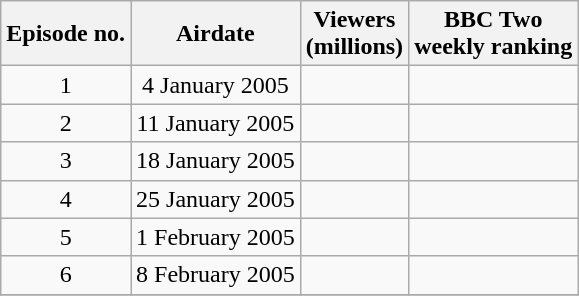<table class="wikitable" style="text-align:center;">
<tr>
<th>Episode no.</th>
<th>Airdate</th>
<th>Viewers<br>(millions)</th>
<th>BBC Two<br>weekly ranking</th>
</tr>
<tr>
<td>1</td>
<td>4 January 2005</td>
<td></td>
<td></td>
</tr>
<tr>
<td>2</td>
<td>11 January 2005</td>
<td></td>
<td></td>
</tr>
<tr>
<td>3</td>
<td>18 January 2005</td>
<td></td>
<td></td>
</tr>
<tr>
<td>4</td>
<td>25 January 2005</td>
<td></td>
<td></td>
</tr>
<tr>
<td>5</td>
<td>1 February 2005</td>
<td></td>
<td></td>
</tr>
<tr>
<td>6</td>
<td>8 February 2005</td>
<td></td>
<td></td>
</tr>
<tr>
</tr>
</table>
